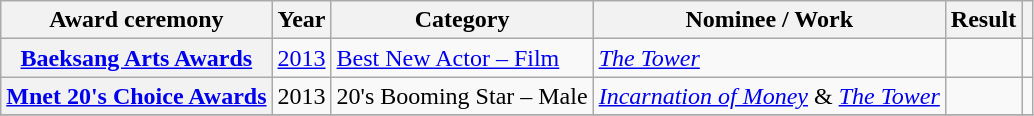<table class="wikitable plainrowheaders sortable">
<tr>
<th scope="col">Award ceremony</th>
<th scope="col">Year</th>
<th scope="col">Category</th>
<th scope="col">Nominee / Work</th>
<th scope="col">Result</th>
<th scope="col" class="unsortable"></th>
</tr>
<tr>
<th scope="row"><a href='#'>Baeksang Arts Awards</a></th>
<td style="text-align:center"><a href='#'>2013</a></td>
<td><a href='#'>Best New Actor – Film</a></td>
<td><em><a href='#'>The Tower</a></em></td>
<td></td>
<td></td>
</tr>
<tr>
<th scope="row"><a href='#'>Mnet 20's Choice Awards</a></th>
<td style="text-align:center">2013</td>
<td>20's Booming Star – Male</td>
<td><em><a href='#'>Incarnation of Money</a></em> & <em><a href='#'>The Tower</a></em></td>
<td></td>
<td></td>
</tr>
<tr>
</tr>
</table>
